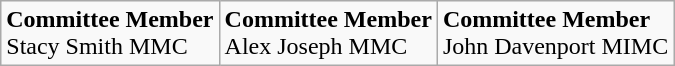<table class="wikitable">
<tr>
<td><strong>Committee Member</strong><br>Stacy Smith MMC</td>
<td><strong>Committee Member</strong><br>Alex Joseph MMC</td>
<td><strong>Committee Member</strong><br>John Davenport MIMC</td>
</tr>
</table>
